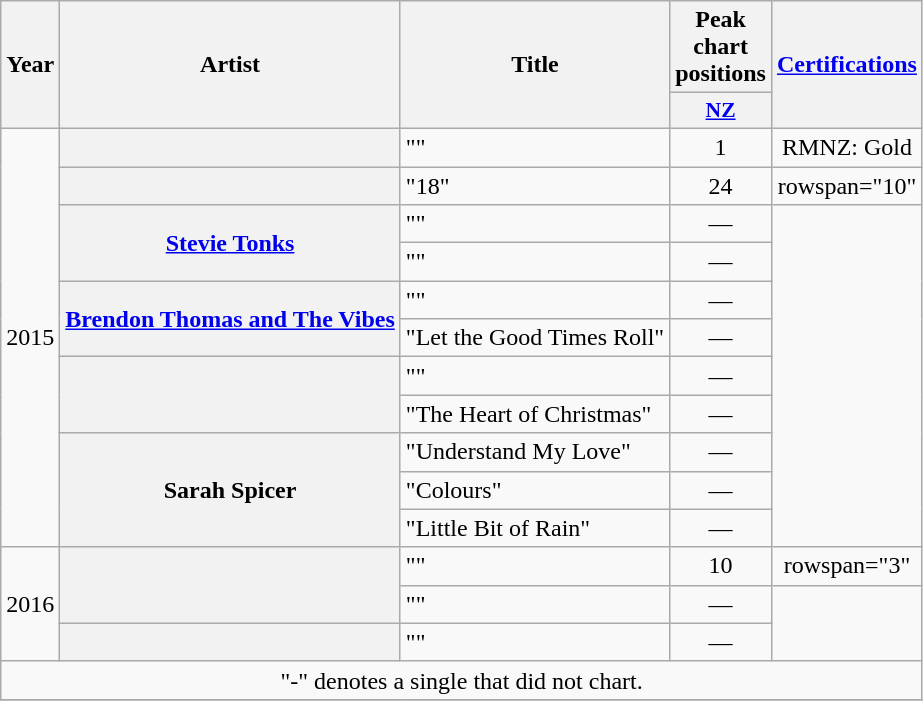<table class="wikitable plainrowheaders" style="text-align:center;">
<tr>
<th scope="col" rowspan="2">Year</th>
<th scope="col" rowspan="2">Artist</th>
<th scope="col" rowspan="2">Title</th>
<th scope="col" colspan="1">Peak chart positions</th>
<th scope="col" rowspan="2"><a href='#'>Certifications</a></th>
</tr>
<tr>
<th scope="col" style="width:3em;font-size:90%;"><a href='#'>NZ</a><br></th>
</tr>
<tr>
<td rowspan="11">2015</td>
<th scope="row"></th>
<td style="text-align:left;">""</td>
<td>1</td>
<td>RMNZ: Gold</td>
</tr>
<tr>
<th scope="row"></th>
<td style="text-align:left;">"18"</td>
<td>24</td>
<td>rowspan="10" </td>
</tr>
<tr>
<th scope="row" rowspan="2"><a href='#'>Stevie Tonks</a></th>
<td style="text-align:left;">""</td>
<td align="center">—</td>
</tr>
<tr>
<td style="text-align:left;">""</td>
<td align="center">—</td>
</tr>
<tr>
<th scope="row" rowspan="2"><a href='#'>Brendon Thomas and The Vibes</a></th>
<td style="text-align:left;">""</td>
<td align="center">—</td>
</tr>
<tr>
<td style="text-align:left;">"Let the Good Times Roll"</td>
<td align="center">—</td>
</tr>
<tr>
<th scope="row" rowspan="2"></th>
<td style="text-align:left;">""</td>
<td>—</td>
</tr>
<tr>
<td style="text-align:left;">"The Heart of Christmas"</td>
<td>—</td>
</tr>
<tr>
<th scope="row" rowspan="3">Sarah Spicer</th>
<td style="text-align:left;">"Understand My Love"</td>
<td align="center">—</td>
</tr>
<tr>
<td style="text-align:left;">"Colours"</td>
<td align="center">—</td>
</tr>
<tr>
<td style="text-align:left;">"Little Bit of Rain"</td>
<td align="center">—</td>
</tr>
<tr>
<td rowspan="3">2016</td>
<th scope="row" rowspan="2"></th>
<td style="text-align:left;">""</td>
<td>10</td>
<td>rowspan="3"  </td>
</tr>
<tr>
<td style="text-align:left;">""</td>
<td>—</td>
</tr>
<tr>
<th scope="row"></th>
<td style="text-align:left;">""</td>
<td>—</td>
</tr>
<tr>
<td colspan="6" style="font-size90%" align="center">"-" denotes a single that did not chart.</td>
</tr>
<tr>
</tr>
</table>
